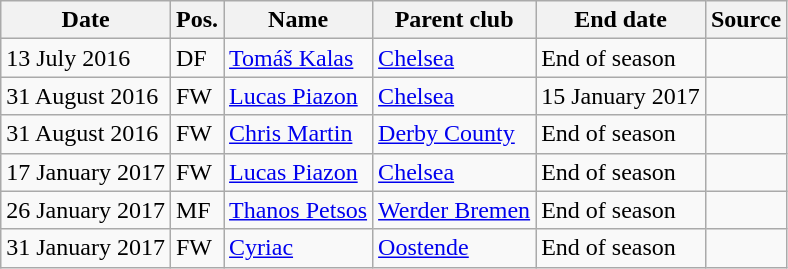<table class="wikitable" style="text-align:left">
<tr>
<th>Date</th>
<th>Pos.</th>
<th>Name</th>
<th>Parent club</th>
<th>End date</th>
<th>Source</th>
</tr>
<tr>
<td>13 July 2016</td>
<td>DF</td>
<td> <a href='#'>Tomáš Kalas</a></td>
<td> <a href='#'>Chelsea</a></td>
<td>End of season</td>
<td></td>
</tr>
<tr>
<td>31 August 2016</td>
<td>FW</td>
<td> <a href='#'>Lucas Piazon</a></td>
<td> <a href='#'>Chelsea</a></td>
<td>15 January 2017</td>
<td></td>
</tr>
<tr>
<td>31 August 2016</td>
<td>FW</td>
<td> <a href='#'>Chris Martin</a></td>
<td> <a href='#'>Derby County</a></td>
<td>End of season</td>
<td></td>
</tr>
<tr>
<td>17 January 2017</td>
<td>FW</td>
<td> <a href='#'>Lucas Piazon</a></td>
<td> <a href='#'>Chelsea</a></td>
<td>End of season</td>
<td></td>
</tr>
<tr>
<td>26 January 2017</td>
<td>MF</td>
<td> <a href='#'>Thanos Petsos</a></td>
<td> <a href='#'>Werder Bremen</a></td>
<td>End of season</td>
<td></td>
</tr>
<tr>
<td>31 January 2017</td>
<td>FW</td>
<td> <a href='#'>Cyriac</a></td>
<td> <a href='#'>Oostende</a></td>
<td>End of season</td>
<td></td>
</tr>
</table>
